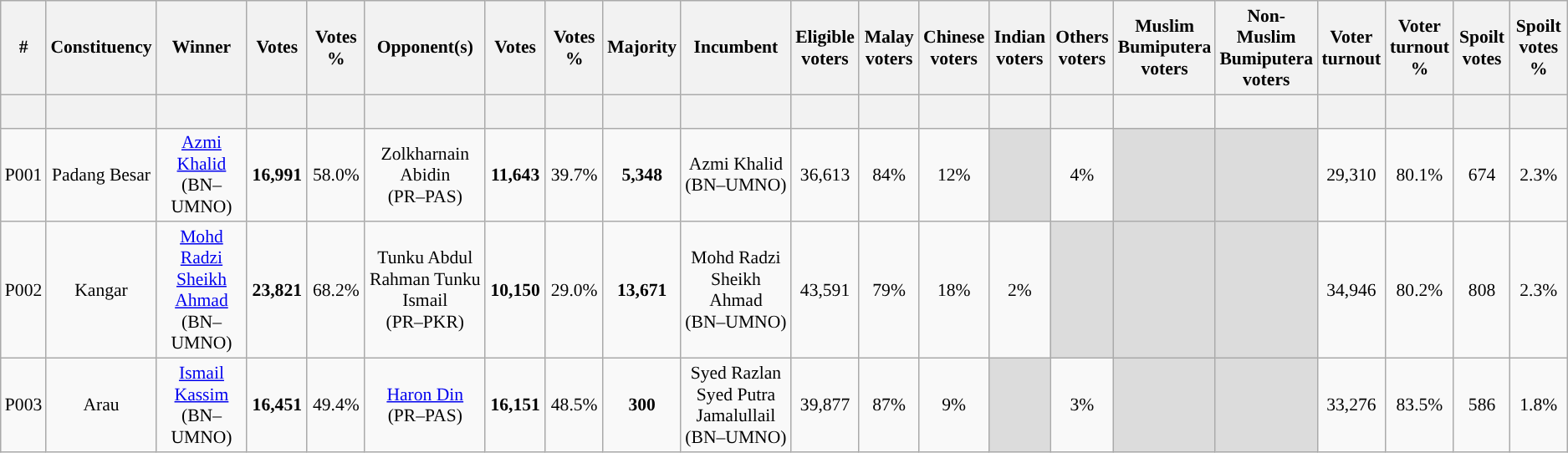<table class="wikitable sortable" style="text-align:center; font-size:90%">
<tr>
<th width="30">#</th>
<th width="60">Constituency</th>
<th width="150">Winner</th>
<th width="50">Votes</th>
<th width="50">Votes %</th>
<th width="150">Opponent(s)</th>
<th width="50">Votes</th>
<th width="50">Votes %</th>
<th width="50">Majority</th>
<th width="150">Incumbent</th>
<th width="50">Eligible voters</th>
<th width="50">Malay voters</th>
<th width="50">Chinese voters</th>
<th width="50">Indian voters</th>
<th width="50">Others voters</th>
<th width="50">Muslim Bumiputera voters</th>
<th width="50">Non-Muslim Bumiputera voters</th>
<th width="50">Voter turnout</th>
<th width="50">Voter turnout %</th>
<th width="50">Spoilt votes</th>
<th width="50">Spoilt votes %</th>
</tr>
<tr>
<th height="20"></th>
<th></th>
<th></th>
<th></th>
<th></th>
<th></th>
<th></th>
<th></th>
<th></th>
<th></th>
<th></th>
<th></th>
<th></th>
<th></th>
<th></th>
<th></th>
<th></th>
<th></th>
<th></th>
<th></th>
<th></th>
</tr>
<tr>
<td>P001</td>
<td>Padang Besar</td>
<td><a href='#'>Azmi Khalid</a><br>(BN–UMNO)</td>
<td><strong>16,991</strong></td>
<td>58.0%</td>
<td>Zolkharnain Abidin<br>(PR–PAS)</td>
<td><strong>11,643</strong></td>
<td>39.7%</td>
<td><strong>5,348</strong></td>
<td>Azmi Khalid<br>(BN–UMNO)</td>
<td>36,613</td>
<td>84%</td>
<td>12%</td>
<td bgcolor="dcdcdc"></td>
<td>4%</td>
<td bgcolor="dcdcdc"></td>
<td bgcolor="dcdcdc"></td>
<td>29,310</td>
<td>80.1%</td>
<td>674</td>
<td>2.3%</td>
</tr>
<tr>
<td>P002</td>
<td>Kangar</td>
<td><a href='#'>Mohd Radzi Sheikh Ahmad</a><br>(BN–UMNO)</td>
<td><strong>23,821</strong></td>
<td>68.2%</td>
<td>Tunku Abdul Rahman Tunku Ismail<br>(PR–PKR)</td>
<td><strong>10,150</strong></td>
<td>29.0%</td>
<td><strong>13,671</strong></td>
<td>Mohd Radzi Sheikh Ahmad<br>(BN–UMNO)</td>
<td>43,591</td>
<td>79%</td>
<td>18%</td>
<td>2%</td>
<td bgcolor="dcdcdc"></td>
<td bgcolor="dcdcdc"></td>
<td bgcolor="dcdcdc"></td>
<td>34,946</td>
<td>80.2%</td>
<td>808</td>
<td>2.3%</td>
</tr>
<tr>
<td>P003</td>
<td>Arau</td>
<td><a href='#'>Ismail Kassim</a><br>(BN–UMNO)</td>
<td><strong>16,451</strong></td>
<td>49.4%</td>
<td><a href='#'>Haron Din</a><br>(PR–PAS)</td>
<td><strong>16,151</strong></td>
<td>48.5%</td>
<td><strong>300</strong></td>
<td>Syed Razlan Syed Putra Jamalullail<br>(BN–UMNO)</td>
<td>39,877</td>
<td>87%</td>
<td>9%</td>
<td bgcolor="dcdcdc"></td>
<td>3%</td>
<td bgcolor="dcdcdc"></td>
<td bgcolor="dcdcdc"></td>
<td>33,276</td>
<td>83.5%</td>
<td>586</td>
<td>1.8%</td>
</tr>
</table>
